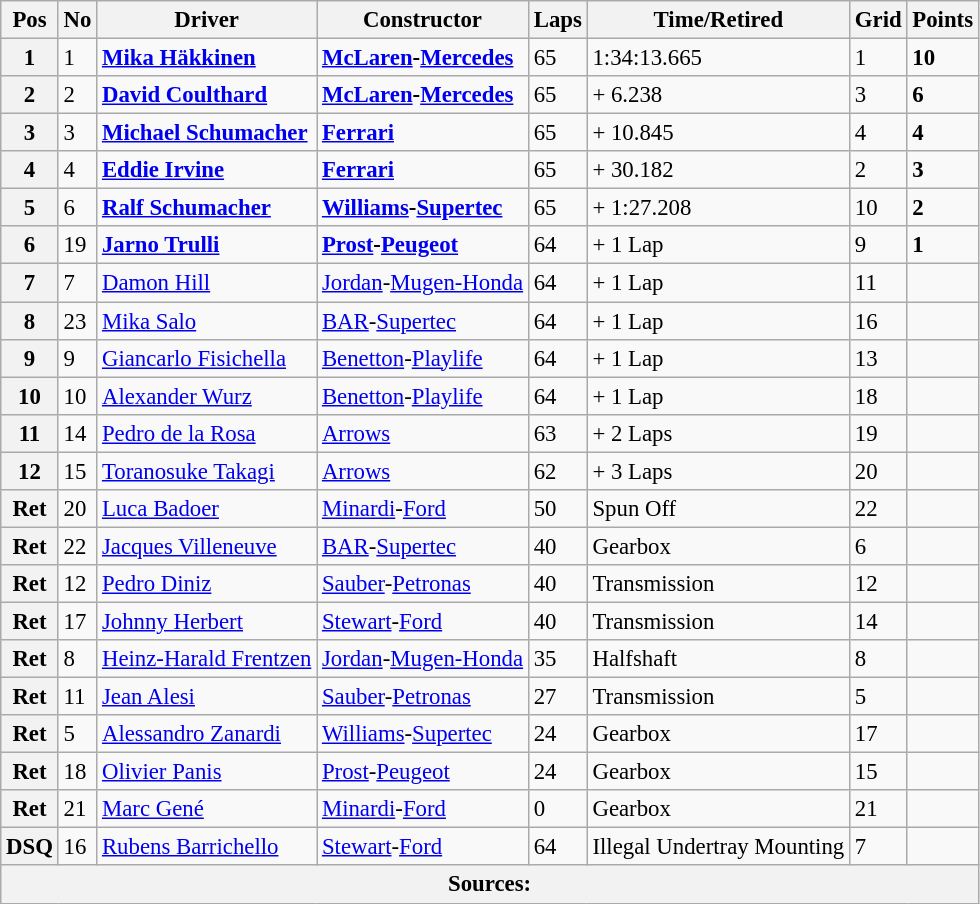<table class="wikitable" style="font-size: 95%;">
<tr>
<th>Pos</th>
<th>No</th>
<th>Driver</th>
<th>Constructor</th>
<th>Laps</th>
<th>Time/Retired</th>
<th>Grid</th>
<th>Points</th>
</tr>
<tr>
<th>1</th>
<td>1</td>
<td> <strong><a href='#'>Mika Häkkinen</a></strong></td>
<td><strong><a href='#'>McLaren</a>-<a href='#'>Mercedes</a></strong></td>
<td>65</td>
<td>1:34:13.665</td>
<td>1</td>
<td><strong>10</strong></td>
</tr>
<tr>
<th>2</th>
<td>2</td>
<td> <strong><a href='#'>David Coulthard</a></strong></td>
<td><strong><a href='#'>McLaren</a>-<a href='#'>Mercedes</a></strong></td>
<td>65</td>
<td>+ 6.238</td>
<td>3</td>
<td><strong>6</strong></td>
</tr>
<tr>
<th>3</th>
<td>3</td>
<td> <strong><a href='#'>Michael Schumacher</a></strong></td>
<td><strong><a href='#'>Ferrari</a></strong></td>
<td>65</td>
<td>+ 10.845</td>
<td>4</td>
<td><strong>4</strong></td>
</tr>
<tr>
<th>4</th>
<td>4</td>
<td> <strong><a href='#'>Eddie Irvine</a></strong></td>
<td><strong><a href='#'>Ferrari</a></strong></td>
<td>65</td>
<td>+ 30.182</td>
<td>2</td>
<td><strong>3</strong></td>
</tr>
<tr>
<th>5</th>
<td>6</td>
<td> <strong><a href='#'>Ralf Schumacher</a></strong></td>
<td><strong><a href='#'>Williams</a>-<a href='#'>Supertec</a></strong></td>
<td>65</td>
<td>+ 1:27.208</td>
<td>10</td>
<td><strong>2</strong></td>
</tr>
<tr>
<th>6</th>
<td>19</td>
<td> <strong><a href='#'>Jarno Trulli</a></strong></td>
<td><strong><a href='#'>Prost</a>-<a href='#'>Peugeot</a></strong></td>
<td>64</td>
<td>+ 1 Lap</td>
<td>9</td>
<td><strong>1</strong></td>
</tr>
<tr>
<th>7</th>
<td>7</td>
<td> <a href='#'>Damon Hill</a></td>
<td><a href='#'>Jordan</a>-<a href='#'>Mugen-Honda</a></td>
<td>64</td>
<td>+ 1 Lap</td>
<td>11</td>
<td> </td>
</tr>
<tr>
<th>8</th>
<td>23</td>
<td> <a href='#'>Mika Salo</a></td>
<td><a href='#'>BAR</a>-<a href='#'>Supertec</a></td>
<td>64</td>
<td>+ 1 Lap</td>
<td>16</td>
<td> </td>
</tr>
<tr>
<th>9</th>
<td>9</td>
<td> <a href='#'>Giancarlo Fisichella</a></td>
<td><a href='#'>Benetton</a>-<a href='#'>Playlife</a></td>
<td>64</td>
<td>+ 1 Lap</td>
<td>13</td>
<td> </td>
</tr>
<tr>
<th>10</th>
<td>10</td>
<td> <a href='#'>Alexander Wurz</a></td>
<td><a href='#'>Benetton</a>-<a href='#'>Playlife</a></td>
<td>64</td>
<td>+ 1 Lap</td>
<td>18</td>
<td> </td>
</tr>
<tr>
<th>11</th>
<td>14</td>
<td> <a href='#'>Pedro de la Rosa</a></td>
<td><a href='#'>Arrows</a></td>
<td>63</td>
<td>+ 2 Laps</td>
<td>19</td>
<td> </td>
</tr>
<tr>
<th>12</th>
<td>15</td>
<td> <a href='#'>Toranosuke Takagi</a></td>
<td><a href='#'>Arrows</a></td>
<td>62</td>
<td>+ 3 Laps</td>
<td>20</td>
<td> </td>
</tr>
<tr>
<th>Ret</th>
<td>20</td>
<td> <a href='#'>Luca Badoer</a></td>
<td><a href='#'>Minardi</a>-<a href='#'>Ford</a></td>
<td>50</td>
<td>Spun Off</td>
<td>22</td>
<td> </td>
</tr>
<tr>
<th>Ret</th>
<td>22</td>
<td> <a href='#'>Jacques Villeneuve</a></td>
<td><a href='#'>BAR</a>-<a href='#'>Supertec</a></td>
<td>40</td>
<td>Gearbox</td>
<td>6</td>
<td> </td>
</tr>
<tr>
<th>Ret</th>
<td>12</td>
<td> <a href='#'>Pedro Diniz</a></td>
<td><a href='#'>Sauber</a>-<a href='#'>Petronas</a></td>
<td>40</td>
<td>Transmission</td>
<td>12</td>
<td> </td>
</tr>
<tr>
<th>Ret</th>
<td>17</td>
<td> <a href='#'>Johnny Herbert</a></td>
<td><a href='#'>Stewart</a>-<a href='#'>Ford</a></td>
<td>40</td>
<td>Transmission</td>
<td>14</td>
<td> </td>
</tr>
<tr>
<th>Ret</th>
<td>8</td>
<td> <a href='#'>Heinz-Harald Frentzen</a></td>
<td><a href='#'>Jordan</a>-<a href='#'>Mugen-Honda</a></td>
<td>35</td>
<td>Halfshaft</td>
<td>8</td>
<td> </td>
</tr>
<tr>
<th>Ret</th>
<td>11</td>
<td> <a href='#'>Jean Alesi</a></td>
<td><a href='#'>Sauber</a>-<a href='#'>Petronas</a></td>
<td>27</td>
<td>Transmission</td>
<td>5</td>
<td> </td>
</tr>
<tr>
<th>Ret</th>
<td>5</td>
<td> <a href='#'>Alessandro Zanardi</a></td>
<td><a href='#'>Williams</a>-<a href='#'>Supertec</a></td>
<td>24</td>
<td>Gearbox</td>
<td>17</td>
<td> </td>
</tr>
<tr>
<th>Ret</th>
<td>18</td>
<td> <a href='#'>Olivier Panis</a></td>
<td><a href='#'>Prost</a>-<a href='#'>Peugeot</a></td>
<td>24</td>
<td>Gearbox</td>
<td>15</td>
<td> </td>
</tr>
<tr>
<th>Ret</th>
<td>21</td>
<td> <a href='#'>Marc Gené</a></td>
<td><a href='#'>Minardi</a>-<a href='#'>Ford</a></td>
<td>0</td>
<td>Gearbox</td>
<td>21</td>
<td> </td>
</tr>
<tr>
<th>DSQ</th>
<td>16</td>
<td> <a href='#'>Rubens Barrichello</a></td>
<td><a href='#'>Stewart</a>-<a href='#'>Ford</a></td>
<td>64</td>
<td>Illegal Undertray Mounting</td>
<td>7</td>
<td> </td>
</tr>
<tr>
<th colspan=8>Sources:</th>
</tr>
</table>
